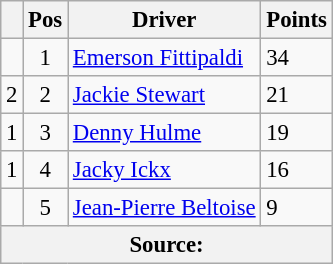<table class="wikitable" style="font-size: 95%;">
<tr>
<th></th>
<th>Pos</th>
<th>Driver</th>
<th>Points</th>
</tr>
<tr>
<td align="left"></td>
<td align="center">1</td>
<td> <a href='#'>Emerson Fittipaldi</a></td>
<td align="left">34</td>
</tr>
<tr>
<td align="left"> 2</td>
<td align="center">2</td>
<td> <a href='#'>Jackie Stewart</a></td>
<td align="left">21</td>
</tr>
<tr>
<td align="left"> 1</td>
<td align="center">3</td>
<td> <a href='#'>Denny Hulme</a></td>
<td align="left">19</td>
</tr>
<tr>
<td align="left"> 1</td>
<td align="center">4</td>
<td> <a href='#'>Jacky Ickx</a></td>
<td align="left">16</td>
</tr>
<tr>
<td align="left"></td>
<td align="center">5</td>
<td> <a href='#'>Jean-Pierre Beltoise</a></td>
<td align="left">9</td>
</tr>
<tr>
<th colspan=4>Source: </th>
</tr>
</table>
